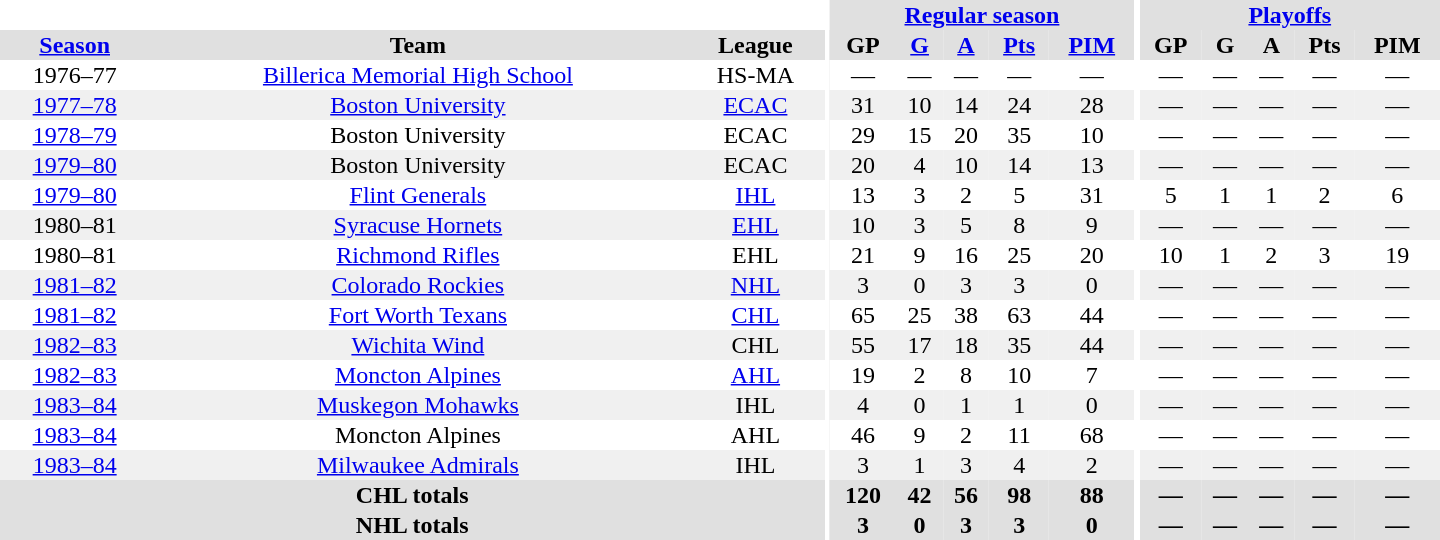<table border="0" cellpadding="1" cellspacing="0" style="text-align:center; width:60em">
<tr bgcolor="#e0e0e0">
<th colspan="3" bgcolor="#ffffff"></th>
<th rowspan="100" bgcolor="#ffffff"></th>
<th colspan="5"><a href='#'>Regular season</a></th>
<th rowspan="100" bgcolor="#ffffff"></th>
<th colspan="5"><a href='#'>Playoffs</a></th>
</tr>
<tr bgcolor="#e0e0e0">
<th><a href='#'>Season</a></th>
<th>Team</th>
<th>League</th>
<th>GP</th>
<th><a href='#'>G</a></th>
<th><a href='#'>A</a></th>
<th><a href='#'>Pts</a></th>
<th><a href='#'>PIM</a></th>
<th>GP</th>
<th>G</th>
<th>A</th>
<th>Pts</th>
<th>PIM</th>
</tr>
<tr>
<td>1976–77</td>
<td><a href='#'>Billerica Memorial High School</a></td>
<td>HS-MA</td>
<td>—</td>
<td>—</td>
<td>—</td>
<td>—</td>
<td>—</td>
<td>—</td>
<td>—</td>
<td>—</td>
<td>—</td>
<td>—</td>
</tr>
<tr bgcolor="#f0f0f0">
<td><a href='#'>1977–78</a></td>
<td><a href='#'>Boston University</a></td>
<td><a href='#'>ECAC</a></td>
<td>31</td>
<td>10</td>
<td>14</td>
<td>24</td>
<td>28</td>
<td>—</td>
<td>—</td>
<td>—</td>
<td>—</td>
<td>—</td>
</tr>
<tr>
<td><a href='#'>1978–79</a></td>
<td>Boston University</td>
<td>ECAC</td>
<td>29</td>
<td>15</td>
<td>20</td>
<td>35</td>
<td>10</td>
<td>—</td>
<td>—</td>
<td>—</td>
<td>—</td>
<td>—</td>
</tr>
<tr bgcolor="#f0f0f0">
<td><a href='#'>1979–80</a></td>
<td>Boston University</td>
<td>ECAC</td>
<td>20</td>
<td>4</td>
<td>10</td>
<td>14</td>
<td>13</td>
<td>—</td>
<td>—</td>
<td>—</td>
<td>—</td>
<td>—</td>
</tr>
<tr>
<td><a href='#'>1979–80</a></td>
<td><a href='#'>Flint Generals</a></td>
<td><a href='#'>IHL</a></td>
<td>13</td>
<td>3</td>
<td>2</td>
<td>5</td>
<td>31</td>
<td>5</td>
<td>1</td>
<td>1</td>
<td>2</td>
<td>6</td>
</tr>
<tr bgcolor="#f0f0f0">
<td>1980–81</td>
<td><a href='#'>Syracuse Hornets</a></td>
<td><a href='#'>EHL</a></td>
<td>10</td>
<td>3</td>
<td>5</td>
<td>8</td>
<td>9</td>
<td>—</td>
<td>—</td>
<td>—</td>
<td>—</td>
<td>—</td>
</tr>
<tr>
<td>1980–81</td>
<td><a href='#'>Richmond Rifles</a></td>
<td>EHL</td>
<td>21</td>
<td>9</td>
<td>16</td>
<td>25</td>
<td>20</td>
<td>10</td>
<td>1</td>
<td>2</td>
<td>3</td>
<td>19</td>
</tr>
<tr bgcolor="#f0f0f0">
<td><a href='#'>1981–82</a></td>
<td><a href='#'>Colorado Rockies</a></td>
<td><a href='#'>NHL</a></td>
<td>3</td>
<td>0</td>
<td>3</td>
<td>3</td>
<td>0</td>
<td>—</td>
<td>—</td>
<td>—</td>
<td>—</td>
<td>—</td>
</tr>
<tr>
<td><a href='#'>1981–82</a></td>
<td><a href='#'>Fort Worth Texans</a></td>
<td><a href='#'>CHL</a></td>
<td>65</td>
<td>25</td>
<td>38</td>
<td>63</td>
<td>44</td>
<td>—</td>
<td>—</td>
<td>—</td>
<td>—</td>
<td>—</td>
</tr>
<tr bgcolor="#f0f0f0">
<td><a href='#'>1982–83</a></td>
<td><a href='#'>Wichita Wind</a></td>
<td>CHL</td>
<td>55</td>
<td>17</td>
<td>18</td>
<td>35</td>
<td>44</td>
<td>—</td>
<td>—</td>
<td>—</td>
<td>—</td>
<td>—</td>
</tr>
<tr>
<td><a href='#'>1982–83</a></td>
<td><a href='#'>Moncton Alpines</a></td>
<td><a href='#'>AHL</a></td>
<td>19</td>
<td>2</td>
<td>8</td>
<td>10</td>
<td>7</td>
<td>—</td>
<td>—</td>
<td>—</td>
<td>—</td>
<td>—</td>
</tr>
<tr bgcolor="#f0f0f0">
<td><a href='#'>1983–84</a></td>
<td><a href='#'>Muskegon Mohawks</a></td>
<td>IHL</td>
<td>4</td>
<td>0</td>
<td>1</td>
<td>1</td>
<td>0</td>
<td>—</td>
<td>—</td>
<td>—</td>
<td>—</td>
<td>—</td>
</tr>
<tr>
<td><a href='#'>1983–84</a></td>
<td>Moncton Alpines</td>
<td>AHL</td>
<td>46</td>
<td>9</td>
<td>2</td>
<td>11</td>
<td>68</td>
<td>—</td>
<td>—</td>
<td>—</td>
<td>—</td>
<td>—</td>
</tr>
<tr bgcolor="#f0f0f0">
<td><a href='#'>1983–84</a></td>
<td><a href='#'>Milwaukee Admirals</a></td>
<td>IHL</td>
<td>3</td>
<td>1</td>
<td>3</td>
<td>4</td>
<td>2</td>
<td>—</td>
<td>—</td>
<td>—</td>
<td>—</td>
<td>—</td>
</tr>
<tr bgcolor="#e0e0e0">
<th colspan="3">CHL totals</th>
<th>120</th>
<th>42</th>
<th>56</th>
<th>98</th>
<th>88</th>
<th>—</th>
<th>—</th>
<th>—</th>
<th>—</th>
<th>—</th>
</tr>
<tr bgcolor="#e0e0e0">
<th colspan="3">NHL totals</th>
<th>3</th>
<th>0</th>
<th>3</th>
<th>3</th>
<th>0</th>
<th>—</th>
<th>—</th>
<th>—</th>
<th>—</th>
<th>—</th>
</tr>
</table>
